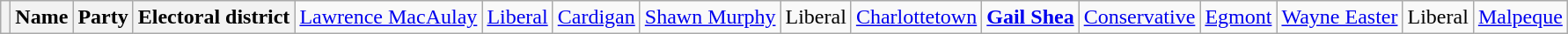<table class="wikitable sortable">
<tr>
<th></th>
<th>Name</th>
<th>Party</th>
<th>Electoral district<br></th>
<td><a href='#'>Lawrence MacAulay</a></td>
<td><a href='#'>Liberal</a></td>
<td><a href='#'>Cardigan</a><br></td>
<td><a href='#'>Shawn Murphy</a></td>
<td>Liberal</td>
<td><a href='#'>Charlottetown</a><br></td>
<td><strong><a href='#'>Gail Shea</a></strong></td>
<td><a href='#'>Conservative</a></td>
<td><a href='#'>Egmont</a><br></td>
<td><a href='#'>Wayne Easter</a></td>
<td>Liberal</td>
<td><a href='#'>Malpeque</a></td>
</tr>
</table>
